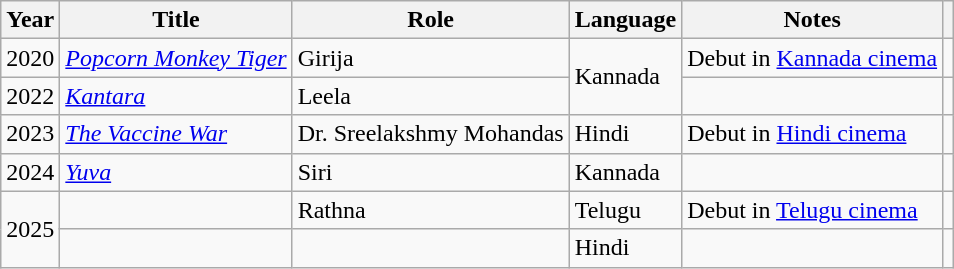<table class="wikitable sortable">
<tr>
<th>Year</th>
<th>Title</th>
<th>Role</th>
<th>Language</th>
<th class="unsortable">Notes</th>
<th class="unsortable"></th>
</tr>
<tr>
<td>2020</td>
<td><em><a href='#'>Popcorn Monkey Tiger</a></em></td>
<td>Girija</td>
<td rowspan="2">Kannada</td>
<td>Debut in <a href='#'>Kannada cinema</a></td>
<td></td>
</tr>
<tr>
<td>2022</td>
<td><em><a href='#'>Kantara</a></em></td>
<td>Leela</td>
<td></td>
<td></td>
</tr>
<tr>
<td>2023</td>
<td><em><a href='#'>The Vaccine War</a></em></td>
<td>Dr. Sreelakshmy Mohandas</td>
<td>Hindi</td>
<td>Debut in <a href='#'>Hindi cinema</a></td>
<td></td>
</tr>
<tr>
<td>2024</td>
<td><em><a href='#'>Yuva</a></em></td>
<td>Siri</td>
<td>Kannada</td>
<td></td>
<td></td>
</tr>
<tr>
<td rowspan="2">2025</td>
<td></td>
<td>Rathna</td>
<td>Telugu</td>
<td>Debut in <a href='#'>Telugu cinema</a></td>
<td></td>
</tr>
<tr>
<td></td>
<td></td>
<td>Hindi</td>
<td></td>
<td></td>
</tr>
</table>
